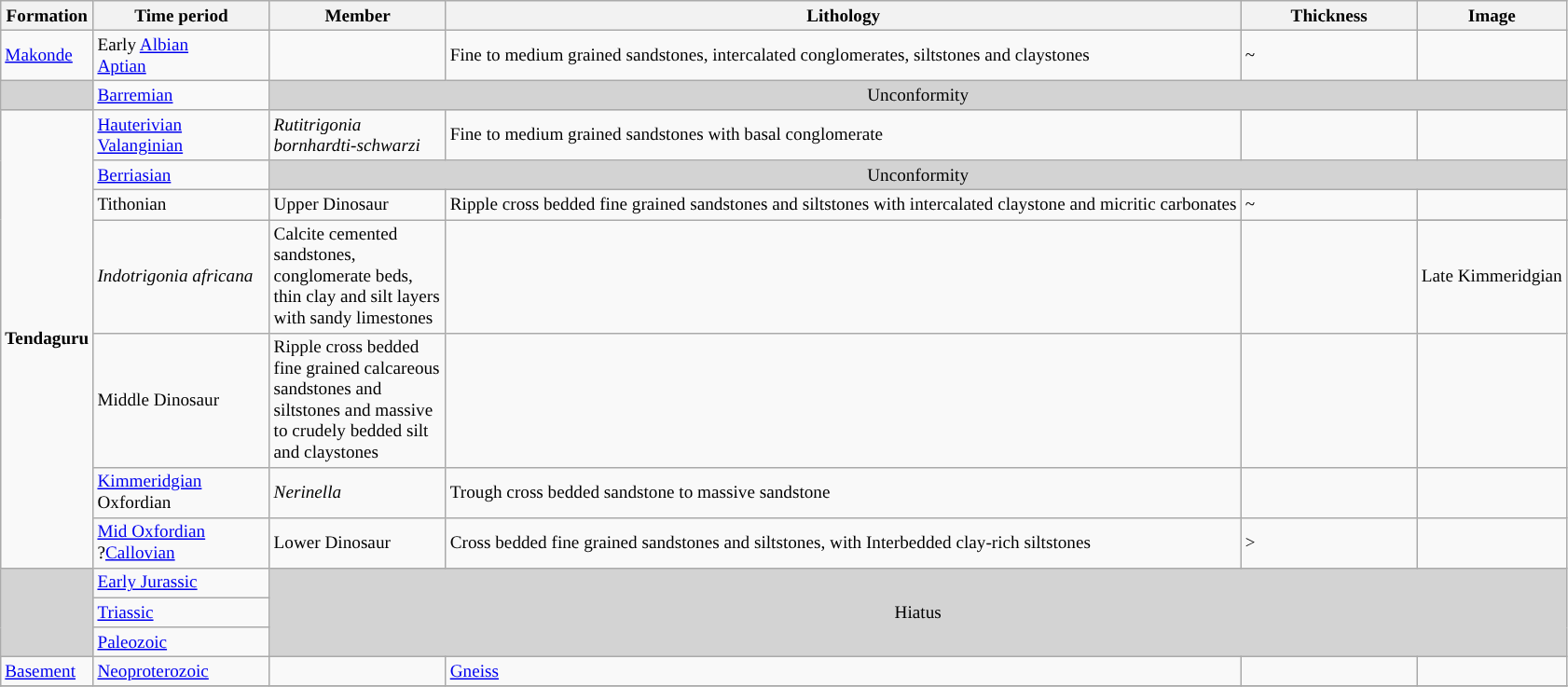<table class="wikitable" style="font-size:80%">
<tr>
<th>Formation</th>
<th width=120px>Time period</th>
<th width=120px>Member</th>
<th>Lithology</th>
<th width=120px>Thickness</th>
<th>Image</th>
</tr>
<tr>
<td><a href='#'>Makonde</a></td>
<td style="background-color: ">Early <a href='#'>Albian</a><br><a href='#'>Aptian</a></td>
<td></td>
<td>Fine to medium grained sandstones, intercalated conglomerates, siltstones and claystones</td>
<td>~</td>
<td></td>
</tr>
<tr>
<td bgcolor=lightgrey></td>
<td style="background-color: "><a href='#'>Barremian</a></td>
<td colspan="4" align=center bgcolor=lightgrey>Unconformity</td>
</tr>
<tr>
<td rowspan="8"><strong>Tendaguru</strong></td>
<td style="background-color: "><a href='#'>Hauterivian</a><br><a href='#'>Valanginian</a></td>
<td><em>Rutitrigonia bornhardti-schwarzi</em></td>
<td>Fine to medium grained sandstones with basal conglomerate</td>
<td></td>
<td></td>
</tr>
<tr>
<td style="background-color: "><a href='#'>Berriasian</a></td>
<td colspan="4" align=center bgcolor=lightgrey>Unconformity</td>
</tr>
<tr>
<td style="background-color: ">Tithonian</td>
<td>Upper Dinosaur</td>
<td>Ripple cross bedded fine grained sandstones and siltstones with intercalated claystone and micritic carbonates</td>
<td>~</td>
<td></td>
</tr>
<tr>
<td rowspan=2><em>Indotrigonia africana</em></td>
<td rowspan=2>Calcite cemented sandstones, conglomerate beds, thin clay and silt layers with sandy limestones</td>
<td rowspan=2></td>
<td rowspan=2></td>
</tr>
<tr>
<td style="background-color: ">Late Kimmeridgian</td>
</tr>
<tr>
<td>Middle Dinosaur</td>
<td>Ripple cross bedded fine grained calcareous sandstones and siltstones and massive to crudely bedded silt and claystones</td>
<td></td>
<td></td>
</tr>
<tr>
<td style="background-color: "><a href='#'>Kimmeridgian</a><br>Oxfordian</td>
<td><em>Nerinella</em></td>
<td>Trough cross bedded sandstone to massive sandstone</td>
<td></td>
<td></td>
</tr>
<tr>
<td style="background-color: "><a href='#'>Mid Oxfordian</a><br>?<a href='#'>Callovian</a></td>
<td>Lower Dinosaur</td>
<td>Cross bedded fine grained sandstones and siltstones, with Interbedded clay-rich siltstones</td>
<td>></td>
<td></td>
</tr>
<tr>
<td rowspan=3 bgcolor=lightgrey></td>
<td style="background-color: "><a href='#'>Early Jurassic</a></td>
<td rowspan=3 colspan="6" bgcolor=lightgrey align=center>Hiatus</td>
</tr>
<tr>
<td style="background-color: "><a href='#'>Triassic</a></td>
</tr>
<tr>
<td style="background-color: "><a href='#'>Paleozoic</a></td>
</tr>
<tr>
<td><a href='#'>Basement</a></td>
<td style="background-color: "><a href='#'>Neoproterozoic</a></td>
<td></td>
<td><a href='#'>Gneiss</a></td>
<td></td>
<td></td>
</tr>
<tr>
</tr>
</table>
